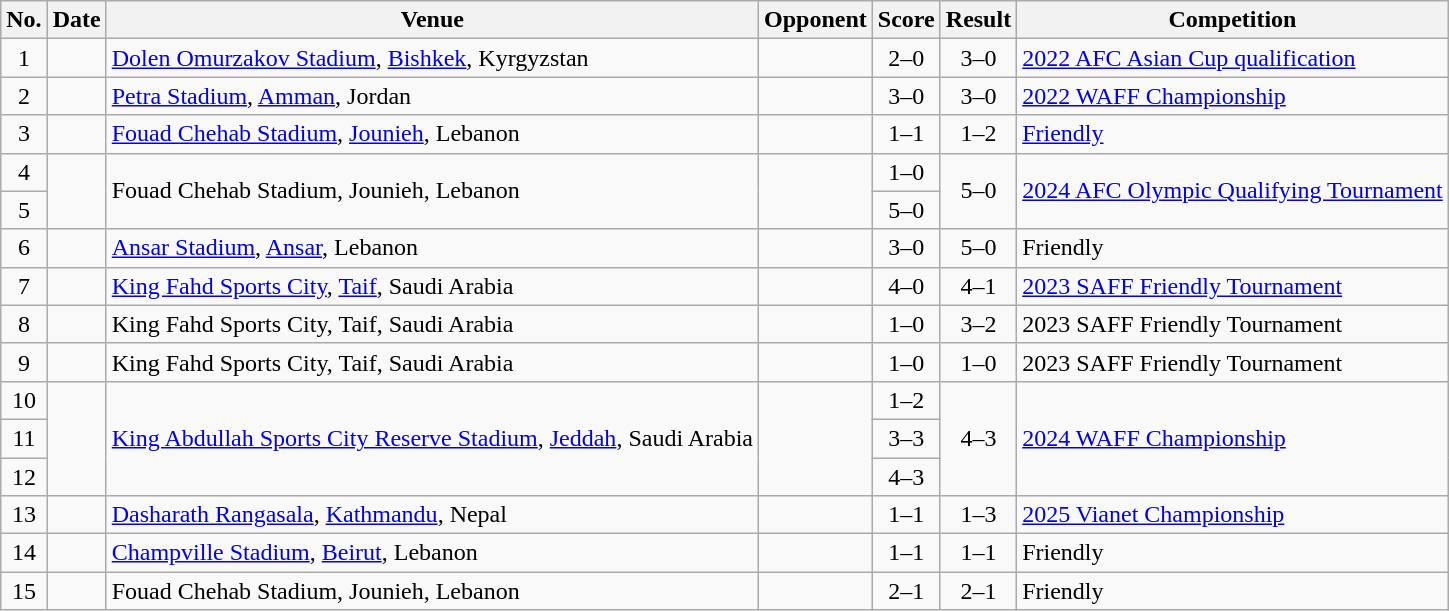<table class="wikitable sortable">
<tr>
<th scope="col">No.</th>
<th scope="col">Date</th>
<th scope="col">Venue</th>
<th scope="col">Opponent</th>
<th scope="col">Score</th>
<th scope="col">Result</th>
<th scope="col">Competition</th>
</tr>
<tr>
<td align="center">1</td>
<td></td>
<td><a href='#'>Dolen Omurzakov Stadium</a>, <a href='#'>Bishkek</a>, Kyrgyzstan</td>
<td></td>
<td align="center">2–0</td>
<td align="center">3–0</td>
<td><a href='#'>2022 AFC Asian Cup qualification</a></td>
</tr>
<tr>
<td align="center">2</td>
<td></td>
<td><a href='#'>Petra Stadium</a>, <a href='#'>Amman</a>, Jordan</td>
<td></td>
<td align="center">3–0</td>
<td align="center">3–0</td>
<td><a href='#'>2022 WAFF Championship</a></td>
</tr>
<tr>
<td align="center">3</td>
<td></td>
<td><a href='#'>Fouad Chehab Stadium</a>, <a href='#'>Jounieh</a>, Lebanon</td>
<td></td>
<td align="center">1–1</td>
<td align="center">1–2</td>
<td><a href='#'>Friendly</a></td>
</tr>
<tr>
<td align="center">4</td>
<td rowspan="2"></td>
<td rowspan="2">Fouad Chehab Stadium, Jounieh, Lebanon</td>
<td rowspan="2"></td>
<td align="center">1–0</td>
<td rowspan="2" align="center">5–0</td>
<td rowspan="2"><a href='#'>2024 AFC Olympic Qualifying Tournament</a></td>
</tr>
<tr>
<td align="center">5</td>
<td align="center">5–0</td>
</tr>
<tr>
<td align="center">6</td>
<td></td>
<td><a href='#'>Ansar Stadium</a>, <a href='#'>Ansar</a>, Lebanon</td>
<td></td>
<td align="center">3–0</td>
<td align="center">5–0</td>
<td>Friendly</td>
</tr>
<tr>
<td align="center">7</td>
<td></td>
<td><a href='#'>King Fahd Sports City</a>, <a href='#'>Taif</a>, Saudi Arabia</td>
<td></td>
<td align="center">4–0</td>
<td align="center">4–1</td>
<td><a href='#'>2023 SAFF Friendly Tournament</a></td>
</tr>
<tr>
<td align="center">8</td>
<td></td>
<td>King Fahd Sports City, Taif, Saudi Arabia</td>
<td></td>
<td align="center">1–0</td>
<td align="center">3–2</td>
<td>2023 SAFF Friendly Tournament</td>
</tr>
<tr>
<td align="center">9</td>
<td></td>
<td>King Fahd Sports City, Taif, Saudi Arabia</td>
<td></td>
<td align="center">1–0</td>
<td align="center">1–0</td>
<td>2023 SAFF Friendly Tournament</td>
</tr>
<tr>
<td align="center">10</td>
<td rowspan="3"></td>
<td rowspan="3"><a href='#'>King Abdullah Sports City Reserve Stadium</a>, <a href='#'>Jeddah</a>, Saudi Arabia</td>
<td rowspan="3"></td>
<td align="center">1–2</td>
<td rowspan="3" align="center">4–3</td>
<td rowspan="3"><a href='#'>2024 WAFF Championship</a></td>
</tr>
<tr>
<td align="center">11</td>
<td align="center">3–3</td>
</tr>
<tr>
<td align="center">12</td>
<td align="center">4–3</td>
</tr>
<tr>
<td align="center">13</td>
<td></td>
<td><a href='#'>Dasharath Rangasala</a>, <a href='#'>Kathmandu</a>, Nepal</td>
<td></td>
<td align="center">1–1</td>
<td align="center">1–3</td>
<td><a href='#'>2025 Vianet Championship</a></td>
</tr>
<tr>
<td align="center">14</td>
<td></td>
<td><a href='#'>Champville Stadium</a>, <a href='#'>Beirut</a>, Lebanon</td>
<td></td>
<td align="center">1–1</td>
<td align="center">1–1</td>
<td>Friendly</td>
</tr>
<tr>
<td align="center">15</td>
<td></td>
<td>Fouad Chehab Stadium, Jounieh, Lebanon</td>
<td></td>
<td align="center">2–1</td>
<td align="center">2–1</td>
<td>Friendly</td>
</tr>
</table>
